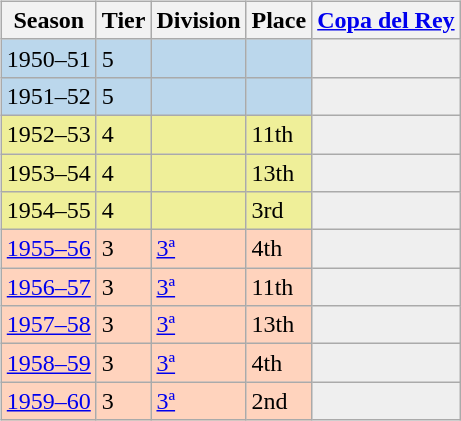<table>
<tr>
<td valign="top" width=0%><br><table class="wikitable">
<tr style="background:#f0f6fa;">
<th>Season</th>
<th>Tier</th>
<th>Division</th>
<th>Place</th>
<th><a href='#'>Copa del Rey</a></th>
</tr>
<tr>
<td style="background:#BBD7EC;">1950–51</td>
<td style="background:#BBD7EC;">5</td>
<td style="background:#BBD7EC;"></td>
<td style="background:#BBD7EC;"></td>
<th style="background:#efefef;"></th>
</tr>
<tr>
<td style="background:#BBD7EC;">1951–52</td>
<td style="background:#BBD7EC;">5</td>
<td style="background:#BBD7EC;"></td>
<td style="background:#BBD7EC;"></td>
<th style="background:#efefef;"></th>
</tr>
<tr>
<td style="background:#EFEF99;">1952–53</td>
<td style="background:#EFEF99;">4</td>
<td style="background:#EFEF99;"></td>
<td style="background:#EFEF99;">11th</td>
<th style="background:#efefef;"></th>
</tr>
<tr>
<td style="background:#EFEF99;">1953–54</td>
<td style="background:#EFEF99;">4</td>
<td style="background:#EFEF99;"></td>
<td style="background:#EFEF99;">13th</td>
<th style="background:#efefef;"></th>
</tr>
<tr>
<td style="background:#EFEF99;">1954–55</td>
<td style="background:#EFEF99;">4</td>
<td style="background:#EFEF99;"></td>
<td style="background:#EFEF99;">3rd</td>
<th style="background:#efefef;"></th>
</tr>
<tr>
<td style="background:#FFD3BD;"><a href='#'>1955–56</a></td>
<td style="background:#FFD3BD;">3</td>
<td style="background:#FFD3BD;"><a href='#'>3ª</a></td>
<td style="background:#FFD3BD;">4th</td>
<th style="background:#efefef;"></th>
</tr>
<tr>
<td style="background:#FFD3BD;"><a href='#'>1956–57</a></td>
<td style="background:#FFD3BD;">3</td>
<td style="background:#FFD3BD;"><a href='#'>3ª</a></td>
<td style="background:#FFD3BD;">11th</td>
<th style="background:#efefef;"></th>
</tr>
<tr>
<td style="background:#FFD3BD;"><a href='#'>1957–58</a></td>
<td style="background:#FFD3BD;">3</td>
<td style="background:#FFD3BD;"><a href='#'>3ª</a></td>
<td style="background:#FFD3BD;">13th</td>
<th style="background:#efefef;"></th>
</tr>
<tr>
<td style="background:#FFD3BD;"><a href='#'>1958–59</a></td>
<td style="background:#FFD3BD;">3</td>
<td style="background:#FFD3BD;"><a href='#'>3ª</a></td>
<td style="background:#FFD3BD;">4th</td>
<th style="background:#efefef;"></th>
</tr>
<tr>
<td style="background:#FFD3BD;"><a href='#'>1959–60</a></td>
<td style="background:#FFD3BD;">3</td>
<td style="background:#FFD3BD;"><a href='#'>3ª</a></td>
<td style="background:#FFD3BD;">2nd</td>
<th style="background:#efefef;"></th>
</tr>
</table>
</td>
</tr>
</table>
